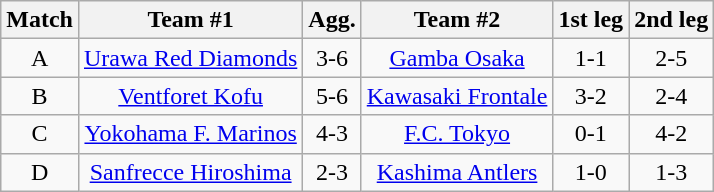<table class="wikitable" style="text-align: center;">
<tr>
<th>Match</th>
<th>Team #1</th>
<th>Agg.</th>
<th>Team #2</th>
<th>1st leg</th>
<th>2nd leg</th>
</tr>
<tr>
<td>A</td>
<td><a href='#'>Urawa Red Diamonds</a></td>
<td>3-6</td>
<td><a href='#'>Gamba Osaka</a></td>
<td>1-1</td>
<td>2-5</td>
</tr>
<tr>
<td>B</td>
<td><a href='#'>Ventforet Kofu</a></td>
<td>5-6</td>
<td><a href='#'>Kawasaki Frontale</a></td>
<td>3-2</td>
<td>2-4</td>
</tr>
<tr>
<td>C</td>
<td><a href='#'>Yokohama F. Marinos</a></td>
<td>4-3</td>
<td><a href='#'>F.C. Tokyo</a></td>
<td>0-1</td>
<td>4-2</td>
</tr>
<tr>
<td>D</td>
<td><a href='#'>Sanfrecce Hiroshima</a></td>
<td>2-3</td>
<td><a href='#'>Kashima Antlers</a></td>
<td>1-0</td>
<td>1-3</td>
</tr>
</table>
